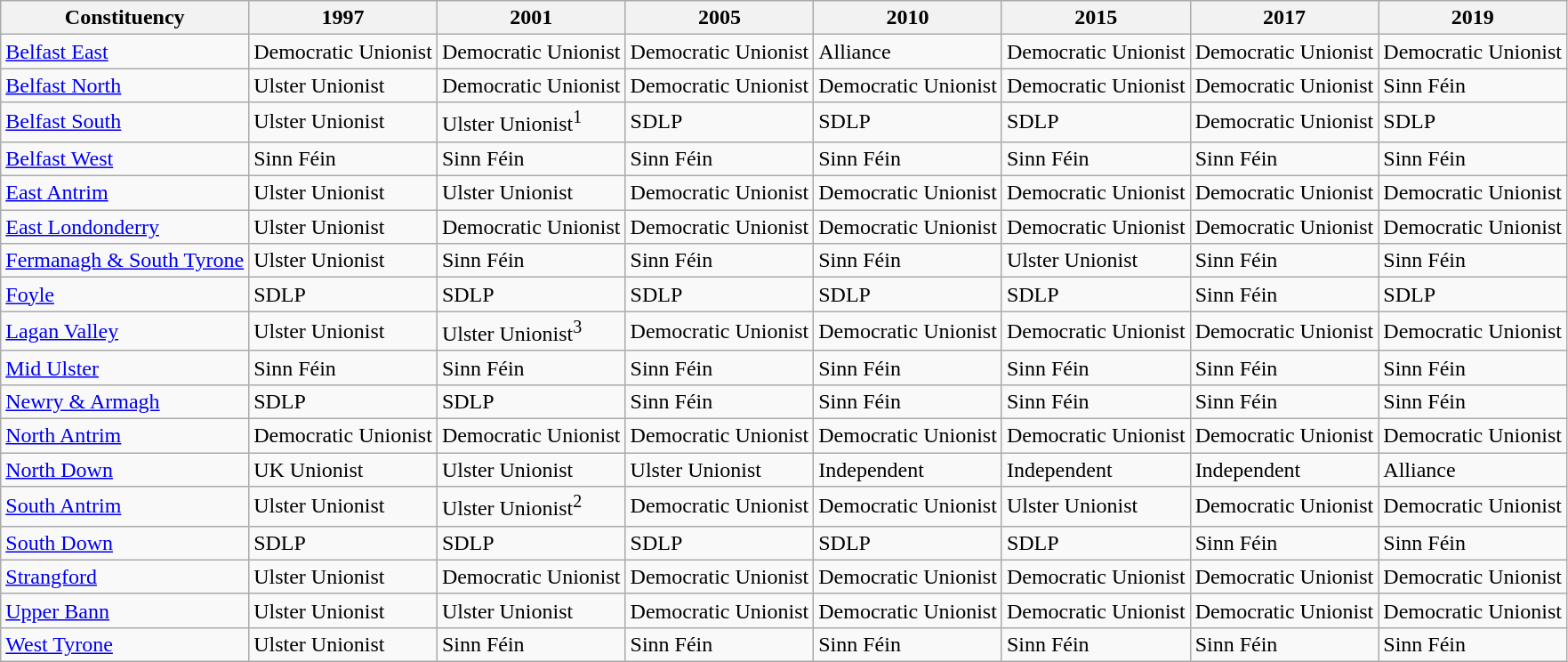<table class="wikitable">
<tr>
<th>Constituency</th>
<th>1997</th>
<th>2001</th>
<th>2005</th>
<th>2010</th>
<th>2015</th>
<th>2017</th>
<th>2019</th>
</tr>
<tr>
<td><a href='#'>Belfast East</a></td>
<td bgcolor=>Democratic Unionist</td>
<td bgcolor=>Democratic Unionist</td>
<td bgcolor=>Democratic Unionist</td>
<td bgcolor=>Alliance</td>
<td bgcolor=>Democratic Unionist</td>
<td bgcolor=>Democratic Unionist</td>
<td bgcolor=>Democratic Unionist</td>
</tr>
<tr>
<td><a href='#'>Belfast North</a></td>
<td bgcolor=>Ulster Unionist</td>
<td bgcolor=>Democratic Unionist</td>
<td bgcolor=>Democratic Unionist</td>
<td bgcolor=>Democratic Unionist</td>
<td bgcolor=>Democratic Unionist</td>
<td bgcolor=>Democratic Unionist</td>
<td bgcolor=>Sinn Féin</td>
</tr>
<tr>
<td><a href='#'>Belfast South</a></td>
<td bgcolor=>Ulster Unionist</td>
<td bgcolor=>Ulster Unionist<sup>1</sup></td>
<td bgcolor=>SDLP</td>
<td bgcolor=>SDLP</td>
<td bgcolor=>SDLP</td>
<td bgcolor=>Democratic Unionist</td>
<td bgcolor=>SDLP</td>
</tr>
<tr>
<td><a href='#'>Belfast West</a></td>
<td bgcolor=>Sinn Féin</td>
<td bgcolor=>Sinn Féin</td>
<td bgcolor=>Sinn Féin</td>
<td bgcolor=>Sinn Féin</td>
<td bgcolor=>Sinn Féin</td>
<td bgcolor=>Sinn Féin</td>
<td bgcolor=>Sinn Féin</td>
</tr>
<tr>
<td><a href='#'>East Antrim</a></td>
<td bgcolor=>Ulster Unionist</td>
<td bgcolor=>Ulster Unionist</td>
<td bgcolor=>Democratic Unionist</td>
<td bgcolor=>Democratic Unionist</td>
<td bgcolor=>Democratic Unionist</td>
<td bgcolor=>Democratic Unionist</td>
<td bgcolor=>Democratic Unionist</td>
</tr>
<tr>
<td><a href='#'>East Londonderry</a></td>
<td bgcolor=>Ulster Unionist</td>
<td bgcolor=>Democratic Unionist</td>
<td bgcolor=>Democratic Unionist</td>
<td bgcolor=>Democratic Unionist</td>
<td bgcolor=>Democratic Unionist</td>
<td bgcolor=>Democratic Unionist</td>
<td bgcolor=>Democratic Unionist</td>
</tr>
<tr>
<td><a href='#'>Fermanagh & South Tyrone</a></td>
<td bgcolor=>Ulster Unionist</td>
<td bgcolor=>Sinn Féin</td>
<td bgcolor=>Sinn Féin</td>
<td bgcolor=>Sinn Féin</td>
<td bgcolor=>Ulster Unionist</td>
<td bgcolor=>Sinn Féin</td>
<td bgcolor=>Sinn Féin</td>
</tr>
<tr>
<td><a href='#'>Foyle</a></td>
<td bgcolor=>SDLP</td>
<td bgcolor=>SDLP</td>
<td bgcolor=>SDLP</td>
<td bgcolor=>SDLP</td>
<td bgcolor=>SDLP</td>
<td bgcolor=>Sinn Féin</td>
<td bgcolor=>SDLP</td>
</tr>
<tr>
<td><a href='#'>Lagan Valley</a></td>
<td bgcolor=>Ulster Unionist</td>
<td bgcolor=>Ulster Unionist<sup>3</sup></td>
<td bgcolor=>Democratic Unionist</td>
<td bgcolor=>Democratic Unionist</td>
<td bgcolor=>Democratic Unionist</td>
<td bgcolor=>Democratic Unionist</td>
<td bgcolor=>Democratic Unionist</td>
</tr>
<tr>
<td><a href='#'>Mid Ulster</a></td>
<td bgcolor=>Sinn Féin</td>
<td bgcolor=>Sinn Féin</td>
<td bgcolor=>Sinn Féin</td>
<td bgcolor=>Sinn Féin</td>
<td bgcolor=>Sinn Féin</td>
<td bgcolor=>Sinn Féin</td>
<td bgcolor=>Sinn Féin</td>
</tr>
<tr>
<td><a href='#'>Newry & Armagh</a></td>
<td bgcolor=>SDLP</td>
<td bgcolor=>SDLP</td>
<td bgcolor=>Sinn Féin</td>
<td bgcolor=>Sinn Féin</td>
<td bgcolor=>Sinn Féin</td>
<td bgcolor=>Sinn Féin</td>
<td bgcolor=>Sinn Féin</td>
</tr>
<tr>
<td><a href='#'>North Antrim</a></td>
<td bgcolor=>Democratic Unionist</td>
<td bgcolor=>Democratic Unionist</td>
<td bgcolor=>Democratic Unionist</td>
<td bgcolor=>Democratic Unionist</td>
<td bgcolor=>Democratic Unionist</td>
<td bgcolor=>Democratic Unionist</td>
<td bgcolor=>Democratic Unionist</td>
</tr>
<tr>
<td><a href='#'>North Down</a></td>
<td bgcolor=>UK Unionist</td>
<td bgcolor=>Ulster Unionist</td>
<td bgcolor=>Ulster Unionist</td>
<td bgcolor=>Independent</td>
<td bgcolor=>Independent</td>
<td bgcolor=>Independent</td>
<td bgcolor=>Alliance</td>
</tr>
<tr>
<td><a href='#'>South Antrim</a></td>
<td bgcolor=>Ulster Unionist</td>
<td bgcolor=>Ulster Unionist<sup>2</sup></td>
<td bgcolor=>Democratic Unionist</td>
<td bgcolor=>Democratic Unionist</td>
<td bgcolor=>Ulster Unionist</td>
<td bgcolor=>Democratic Unionist</td>
<td bgcolor=>Democratic Unionist</td>
</tr>
<tr>
<td><a href='#'>South Down</a></td>
<td bgcolor=>SDLP</td>
<td bgcolor=>SDLP</td>
<td bgcolor=>SDLP</td>
<td bgcolor=>SDLP</td>
<td bgcolor=>SDLP</td>
<td bgcolor=>Sinn Féin</td>
<td bgcolor=>Sinn Féin</td>
</tr>
<tr>
<td><a href='#'>Strangford</a></td>
<td bgcolor=>Ulster Unionist</td>
<td bgcolor=>Democratic Unionist</td>
<td bgcolor=>Democratic Unionist</td>
<td bgcolor=>Democratic Unionist</td>
<td bgcolor=>Democratic Unionist</td>
<td bgcolor=>Democratic Unionist</td>
<td bgcolor=>Democratic Unionist</td>
</tr>
<tr>
<td><a href='#'>Upper Bann</a></td>
<td bgcolor=>Ulster Unionist</td>
<td bgcolor=>Ulster Unionist</td>
<td bgcolor=>Democratic Unionist</td>
<td bgcolor=>Democratic Unionist</td>
<td bgcolor=>Democratic Unionist</td>
<td bgcolor=>Democratic Unionist</td>
<td bgcolor=>Democratic Unionist</td>
</tr>
<tr>
<td><a href='#'>West Tyrone</a></td>
<td bgcolor=>Ulster Unionist</td>
<td bgcolor=>Sinn Féin</td>
<td bgcolor=>Sinn Féin</td>
<td bgcolor=>Sinn Féin</td>
<td bgcolor=>Sinn Féin</td>
<td bgcolor=>Sinn Féin</td>
<td bgcolor=>Sinn Féin</td>
</tr>
</table>
